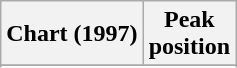<table class="wikitable sortable plainrowheaders">
<tr>
<th scope="col">Chart (1997)</th>
<th scope="col">Peak<br>position</th>
</tr>
<tr>
</tr>
<tr>
</tr>
<tr>
</tr>
<tr>
</tr>
</table>
